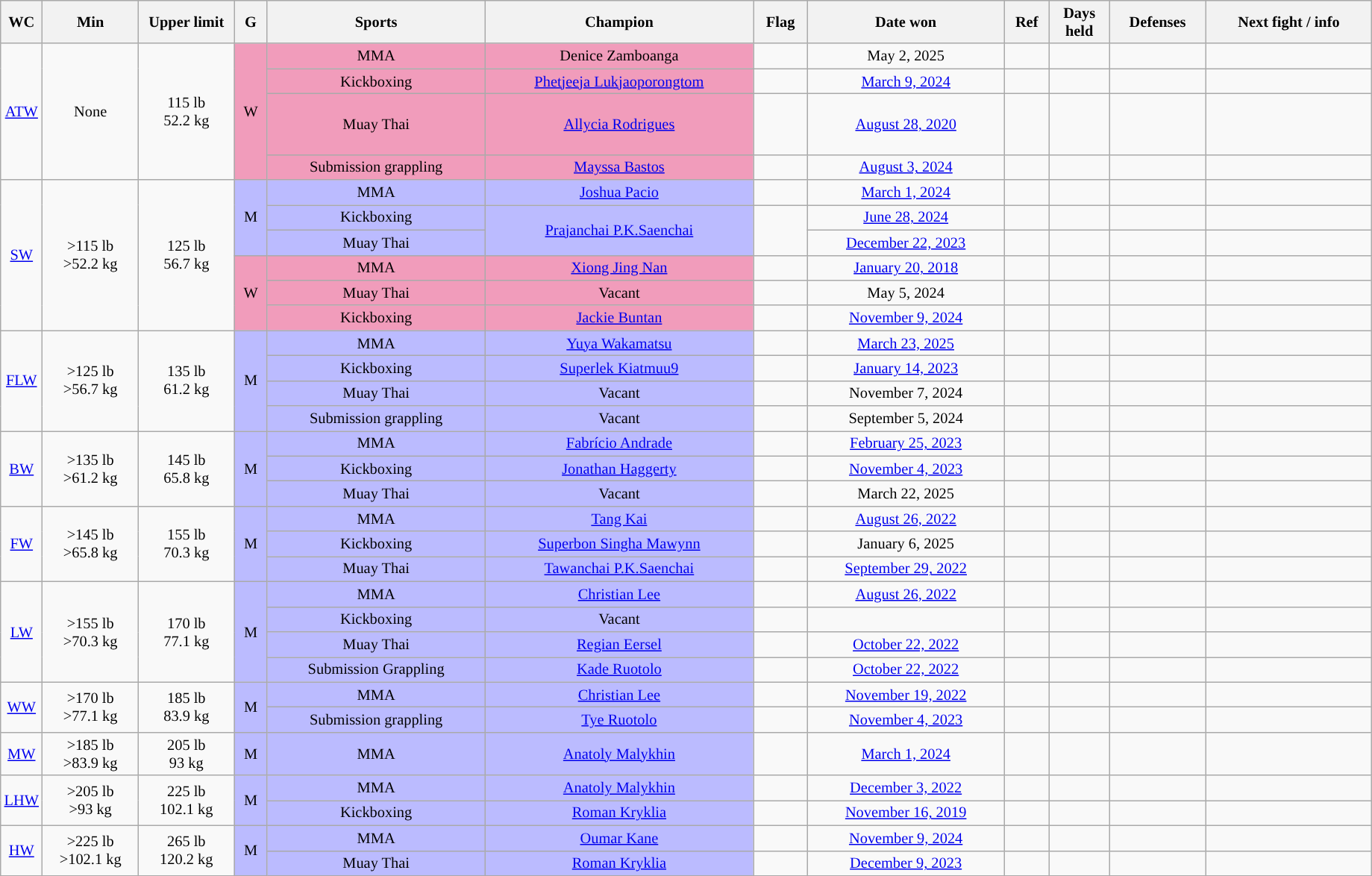<table class="wikitable" style="font-size: 85%; width:97%">
<tr>
<th colspan="";! width=3%>WC</th>
<th colspan=""! width=7%>Min</th>
<th colspan=""! width=7%>Upper limit</th>
<th rowspan=""!width=3%>G</th>
<th rowspan=""!width=4%>Sports</th>
<th rowspan=""!width=4%>Champion</th>
<th rowspan=""!width=3%>Flag</th>
<th rowspan=""!width=8%>Date won</th>
<th rowspan=""!width=3%>Ref</th>
<th rowspan=""!width=3%>Days<br>held</th>
<th rowspan=""!width=45%>Defenses</th>
<th rowspan=""!width=9%>Next fight / info</th>
</tr>
<tr style="text-align:center;">
<td rowspan="4"><a href='#'>ATW</a></td>
<td rowspan="4">None</td>
<td rowspan="4">115 lb <br> 52.2 kg</td>
<td rowspan="4" style="background:#F19CBB; ">W</td>
<td style="background:#F19CBB; ">MMA</td>
<td style="background:#F19CBB;">Denice Zamboanga</td>
<td></td>
<td>May 2, 2025</td>
<td></td>
<td></td>
<td style="text-align:left;"></td>
<td></td>
</tr>
<tr style="text-align:center;">
<td style="background:#F19CBB; ">Kickboxing</td>
<td style="background:#F19CBB;"><a href='#'>Phetjeeja Lukjaoporongtom</a></td>
<td></td>
<td><a href='#'>March 9, 2024</a></td>
<td></td>
<td></td>
<td style="text-align:left;"></td>
<td></td>
</tr>
<tr style="text-align:center;">
<td style="background:#F19CBB;">Muay Thai</td>
<td style="background:#F19CBB;"><a href='#'>Allycia Rodrigues</a></td>
<td></td>
<td><a href='#'>August 28, 2020</a></td>
<td></td>
<td></td>
<td style="text-align:left;"><br><br>
<br></td>
<td></td>
</tr>
<tr style="text-align:center;">
<td style="background:#F19CBB;">Submission grappling</td>
<td style="background:#F19CBB;"><a href='#'>Mayssa Bastos</a></td>
<td></td>
<td><a href='#'>August 3, 2024</a></td>
<td></td>
<td></td>
<td style="text-align:left;"></td>
<td></td>
</tr>
<tr style="text-align:center;">
<td rowspan=6><a href='#'>SW</a></td>
<td rowspan=6>>115 lb <br>>52.2 kg</td>
<td rowspan=6>125 lb <br> 56.7 kg</td>
<td rowspan=3 style="background:#BBF; ">M</td>
<td style="background:#BBF; ">MMA</td>
<td style="background:#BBF; "><a href='#'>Joshua Pacio</a></td>
<td></td>
<td><a href='#'>March 1, 2024</a></td>
<td></td>
<td></td>
<td style="text-align:left;"></td>
<td></td>
</tr>
<tr style="text-align:center;">
<td style="background:#BBF; ">Kickboxing</td>
<td rowspan="2" style="background:#BBF; "><a href='#'>Prajanchai P.K.Saenchai</a></td>
<td rowspan="2"></td>
<td><a href='#'>June 28, 2024</a></td>
<td></td>
<td></td>
<td style="text-align:left;"></td>
<td></td>
</tr>
<tr style="text-align:center;">
<td style="background:#BBF; ">Muay Thai</td>
<td><a href='#'>December 22, 2023</a></td>
<td></td>
<td></td>
<td style="text-align:left;"></td>
<td></td>
</tr>
<tr style="text-align:center;">
<td rowspan=3 style="background:#F19CBB;">W</td>
<td style="background:#F19CBB;">MMA</td>
<td style="background:#F19CBB;"><a href='#'>Xiong Jing Nan</a></td>
<td></td>
<td><a href='#'>January 20, 2018</a></td>
<td></td>
<td></td>
<td style="text-align:left;"><br></td>
<td></td>
</tr>
<tr style="text-align:center;">
<td style="background:#F19CBB;">Muay Thai</td>
<td style="background:#F19CBB;">Vacant</td>
<td></td>
<td>May 5, 2024</td>
<td></td>
<td></td>
<td style="text-align:left;"></td>
<td></td>
</tr>
<tr style="text-align:center;">
<td style="background:#F19CBB;">Kickboxing</td>
<td style="background:#F19CBB;"><a href='#'>Jackie Buntan</a></td>
<td></td>
<td><a href='#'>November 9, 2024</a></td>
<td></td>
<td></td>
<td style="text-align:left;"></td>
<td></td>
</tr>
<tr style="text-align:center;">
<td rowspan=4><a href='#'>FLW</a></td>
<td rowspan=4>>125 lb <br>>56.7 kg</td>
<td rowspan=4>135 lb <br> 61.2 kg</td>
<td rowspan=4 style="background:#BBF;">M</td>
<td style="background:#BBF;">MMA</td>
<td style="background:#BBF;"><a href='#'>Yuya Wakamatsu</a></td>
<td></td>
<td><a href='#'>March 23, 2025</a></td>
<td></td>
<td></td>
<td style="text-align:left;"></td>
<td></td>
</tr>
<tr style="text-align:center;">
<td style="background:#BBF;">Kickboxing</td>
<td style="background:#BBF;"><a href='#'>Superlek Kiatmuu9</a></td>
<td></td>
<td><a href='#'>January 14, 2023</a></td>
<td></td>
<td></td>
<td style="text-align:left;"><br></td>
<td></td>
</tr>
<tr style="text-align:center;">
<td style="background:#BBF;">Muay Thai</td>
<td style="background:#BBF;">Vacant</td>
<td></td>
<td>November 7, 2024</td>
<td></td>
<td></td>
<td style="text-align:left;"></td>
<td></td>
</tr>
<tr style="text-align:center;">
<td style="background:#BBF;">Submission grappling</td>
<td style="background:#BBF;">Vacant</td>
<td></td>
<td>September 5, 2024</td>
<td></td>
<td></td>
<td style="text-align:left;"></td>
<td></td>
</tr>
<tr style="text-align:center;">
<td rowspan=3><a href='#'>BW</a></td>
<td rowspan=3>>135 lb <br> >61.2 kg</td>
<td rowspan=3>145 lb <br> 65.8 kg</td>
<td rowspan=3 style="background:#BBF;">M</td>
<td style="background:#BBF;">MMA</td>
<td style="background:#BBF;"><a href='#'>Fabrício Andrade</a></td>
<td></td>
<td><a href='#'>February 25, 2023</a></td>
<td></td>
<td></td>
<td style="text-align:left;"></td>
<td></td>
</tr>
<tr style="text-align:center;">
<td style="background:#BBF;">Kickboxing</td>
<td style="background:#BBF;"><a href='#'>Jonathan Haggerty</a></td>
<td></td>
<td><a href='#'>November 4, 2023</a></td>
<td></td>
<td></td>
<td style="text-align:left;"></td>
<td></td>
</tr>
<tr style="text-align:center;">
<td style="background:#BBF;">Muay Thai</td>
<td style="background:#BBF;">Vacant</td>
<td></td>
<td>March 22, 2025</td>
<td></td>
<td></td>
<td style="text-align:left;"></td>
<td></td>
</tr>
<tr style="text-align:center;">
<td rowspan="3"><a href='#'>FW</a></td>
<td rowspan="3">>145 lb <br> >65.8 kg</td>
<td rowspan="3">155 lb <br> 70.3 kg</td>
<td rowspan="3" style="background:#BBF;">M</td>
<td style="background:#BBF;">MMA</td>
<td style="background:#BBF;"><a href='#'>Tang Kai</a></td>
<td></td>
<td><a href='#'>August 26, 2022</a></td>
<td></td>
<td></td>
<td style="text-align:left;"><br></td>
<td></td>
</tr>
<tr style="text-align:center;">
<td style="background:#BBF;">Kickboxing</td>
<td style="background:#BBF;"><a href='#'>Superbon Singha Mawynn</a></td>
<td></td>
<td>January 6, 2025</td>
<td></td>
<td></td>
<td style="text-align:left;"></td>
<td></td>
</tr>
<tr style="text-align:center;">
<td style="background:#BBF;">Muay Thai</td>
<td style="background:#BBF;"><a href='#'>Tawanchai P.K.Saenchai</a></td>
<td></td>
<td><a href='#'>September 29, 2022</a></td>
<td></td>
<td></td>
<td style="text-align:left;"><br></td>
<td></td>
</tr>
<tr style="text-align:center;">
<td rowspan=4><a href='#'>LW</a></td>
<td rowspan=4>>155 lb <br> >70.3 kg</td>
<td rowspan=4>170 lb <br> 77.1 kg</td>
<td rowspan=4 style="background:#BBF;">M</td>
<td style="background:#BBF;">MMA</td>
<td style="background:#BBF;"><a href='#'>Christian Lee</a></td>
<td> </td>
<td><a href='#'>August 26, 2022</a></td>
<td></td>
<td></td>
<td style="text-align:left;"></td>
<td></td>
</tr>
<tr style="text-align:center;">
<td style="background:#BBF;">Kickboxing</td>
<td style="background:#BBF;">Vacant</td>
<td></td>
<td></td>
<td></td>
<td></td>
<td style="text-align:left;"></td>
<td></td>
</tr>
<tr style="text-align:center;">
<td style="background:#BBF;">Muay Thai</td>
<td style="background:#BBF;"><a href='#'>Regian Eersel</a></td>
<td></td>
<td><a href='#'>October 22, 2022</a></td>
<td></td>
<td></td>
<td style="text-align:left;"><br></td>
<td></td>
</tr>
<tr style="text-align:center;">
<td style="background:#BBF;">Submission Grappling</td>
<td style="background:#BBF;"><a href='#'>Kade Ruotolo</a></td>
<td></td>
<td><a href='#'>October 22, 2022</a></td>
<td></td>
<td></td>
<td style="text-align:left;"><br></td>
<td></td>
</tr>
<tr style="text-align:center;">
<td rowspan=2><a href='#'>WW</a></td>
<td rowspan=2>>170 lb <br> >77.1 kg</td>
<td rowspan=2>185 lb <br> 83.9 kg</td>
<td style="background:#BBF;" rowspan=2>M</td>
<td style="background:#BBF;">MMA</td>
<td style="background:#BBF;"><a href='#'>Christian Lee</a></td>
<td> </td>
<td><a href='#'>November 19, 2022</a></td>
<td></td>
<td></td>
<td style="text-align:left;"></td>
<td></td>
</tr>
<tr style="text-align:center;">
<td style="background:#BBF;">Submission grappling</td>
<td style="background:#BBF;"><a href='#'>Tye Ruotolo</a></td>
<td></td>
<td><a href='#'>November 4, 2023</a></td>
<td></td>
<td></td>
<td style="text-align:left;"><br></td>
<td></td>
</tr>
<tr style="text-align:center;">
<td><a href='#'>MW</a></td>
<td>>185 lb <br> >83.9 kg</td>
<td>205 lb <br> 93 kg</td>
<td style="background:#BBF;">M</td>
<td style="background:#BBF;">MMA</td>
<td style="background:#BBF;"><a href='#'>Anatoly Malykhin</a></td>
<td></td>
<td><a href='#'>March 1, 2024</a></td>
<td></td>
<td></td>
<td style="text-align:left;"></td>
<td></td>
</tr>
<tr style="text-align:center;">
<td rowspan=2><a href='#'>LHW</a></td>
<td rowspan=2>>205 lb <br> >93 kg</td>
<td rowspan=2>225 lb <br> 102.1 kg</td>
<td rowspan=2 style="background:#BBF;">M</td>
<td style="background:#BBF;">MMA</td>
<td style="background:#BBF;"><a href='#'>Anatoly Malykhin</a></td>
<td></td>
<td><a href='#'>December 3, 2022</a></td>
<td></td>
<td></td>
<td style="text-align:left;"></td>
<td></td>
</tr>
<tr style="text-align:center;">
<td style="background:#BBF;">Kickboxing</td>
<td style="background:#BBF;"><a href='#'>Roman Kryklia</a></td>
<td></td>
<td><a href='#'>November 16, 2019</a></td>
<td></td>
<td></td>
<td style="text-align:left;"><br></td>
<td></td>
</tr>
<tr style="text-align:center;">
<td rowspan=2><a href='#'>HW</a></td>
<td rowspan=2>>225 lb <br> >102.1 kg</td>
<td rowspan=2>265 lb <br> 120.2 kg</td>
<td style="background:#BBF; " rowspan=2>M</td>
<td style="background:#BBF; ">MMA</td>
<td style="background:#BBF;"><a href='#'>Oumar Kane</a></td>
<td></td>
<td><a href='#'>November 9, 2024</a></td>
<td></td>
<td></td>
<td style="text-align:left;"></td>
<td></td>
</tr>
<tr style="text-align:center;">
<td style="background:#BBF; ">Muay Thai</td>
<td style="background:#BBF;"><a href='#'>Roman Kryklia</a></td>
<td></td>
<td><a href='#'>December 9, 2023</a></td>
<td></td>
<td></td>
<td style="text-align:left;"></td>
<td></td>
</tr>
</table>
